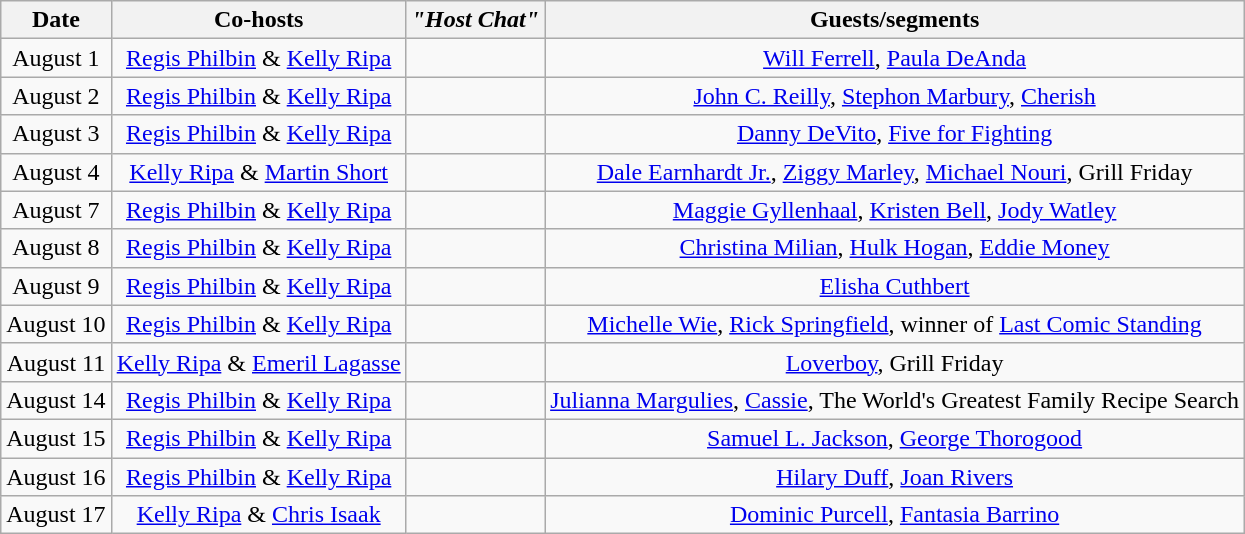<table class="wikitable sortable" style="text-align:center;">
<tr>
<th>Date</th>
<th>Co-hosts</th>
<th><em>"Host Chat"</em></th>
<th>Guests/segments</th>
</tr>
<tr>
<td>August 1</td>
<td><a href='#'>Regis Philbin</a> & <a href='#'>Kelly Ripa</a></td>
<td></td>
<td><a href='#'>Will Ferrell</a>, <a href='#'>Paula DeAnda</a></td>
</tr>
<tr>
<td>August 2</td>
<td><a href='#'>Regis Philbin</a> & <a href='#'>Kelly Ripa</a></td>
<td></td>
<td><a href='#'>John C. Reilly</a>, <a href='#'>Stephon Marbury</a>, <a href='#'>Cherish</a></td>
</tr>
<tr>
<td>August 3</td>
<td><a href='#'>Regis Philbin</a> & <a href='#'>Kelly Ripa</a></td>
<td></td>
<td><a href='#'>Danny DeVito</a>, <a href='#'>Five for Fighting</a></td>
</tr>
<tr>
<td>August 4</td>
<td><a href='#'>Kelly Ripa</a> & <a href='#'>Martin Short</a></td>
<td></td>
<td><a href='#'>Dale Earnhardt Jr.</a>, <a href='#'>Ziggy Marley</a>, <a href='#'>Michael Nouri</a>, Grill Friday</td>
</tr>
<tr>
<td>August 7</td>
<td><a href='#'>Regis Philbin</a> & <a href='#'>Kelly Ripa</a></td>
<td></td>
<td><a href='#'>Maggie Gyllenhaal</a>, <a href='#'>Kristen Bell</a>, <a href='#'>Jody Watley</a></td>
</tr>
<tr>
<td>August 8</td>
<td><a href='#'>Regis Philbin</a> & <a href='#'>Kelly Ripa</a></td>
<td></td>
<td><a href='#'>Christina Milian</a>, <a href='#'>Hulk Hogan</a>, <a href='#'>Eddie Money</a></td>
</tr>
<tr>
<td>August 9</td>
<td><a href='#'>Regis Philbin</a> & <a href='#'>Kelly Ripa</a></td>
<td></td>
<td><a href='#'>Elisha Cuthbert</a></td>
</tr>
<tr>
<td>August 10</td>
<td><a href='#'>Regis Philbin</a> & <a href='#'>Kelly Ripa</a></td>
<td></td>
<td><a href='#'>Michelle Wie</a>, <a href='#'>Rick Springfield</a>, winner of <a href='#'>Last Comic Standing</a></td>
</tr>
<tr>
<td>August 11</td>
<td><a href='#'>Kelly Ripa</a> & <a href='#'>Emeril Lagasse</a></td>
<td></td>
<td><a href='#'>Loverboy</a>, Grill Friday</td>
</tr>
<tr>
<td>August 14</td>
<td><a href='#'>Regis Philbin</a> & <a href='#'>Kelly Ripa</a></td>
<td></td>
<td><a href='#'>Julianna Margulies</a>, <a href='#'>Cassie</a>, The World's Greatest Family Recipe Search</td>
</tr>
<tr>
<td>August 15</td>
<td><a href='#'>Regis Philbin</a> & <a href='#'>Kelly Ripa</a></td>
<td></td>
<td><a href='#'>Samuel L. Jackson</a>, <a href='#'>George Thorogood</a></td>
</tr>
<tr>
<td>August 16</td>
<td><a href='#'>Regis Philbin</a> & <a href='#'>Kelly Ripa</a></td>
<td></td>
<td><a href='#'>Hilary Duff</a>, <a href='#'>Joan Rivers</a></td>
</tr>
<tr>
<td>August 17</td>
<td><a href='#'>Kelly Ripa</a> & <a href='#'>Chris Isaak</a></td>
<td></td>
<td><a href='#'>Dominic Purcell</a>, <a href='#'>Fantasia Barrino</a></td>
</tr>
</table>
